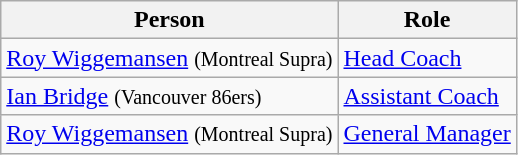<table class="wikitable">
<tr>
<th>Person</th>
<th>Role</th>
</tr>
<tr>
<td> <a href='#'>Roy Wiggemansen</a> <small>(Montreal Supra)</small></td>
<td><a href='#'>Head Coach</a></td>
</tr>
<tr>
<td> <a href='#'>Ian Bridge</a> <small>(Vancouver 86ers)</small></td>
<td><a href='#'>Assistant Coach</a></td>
</tr>
<tr>
<td> <a href='#'>Roy Wiggemansen</a> <small>(Montreal Supra)</small></td>
<td><a href='#'>General Manager</a></td>
</tr>
</table>
